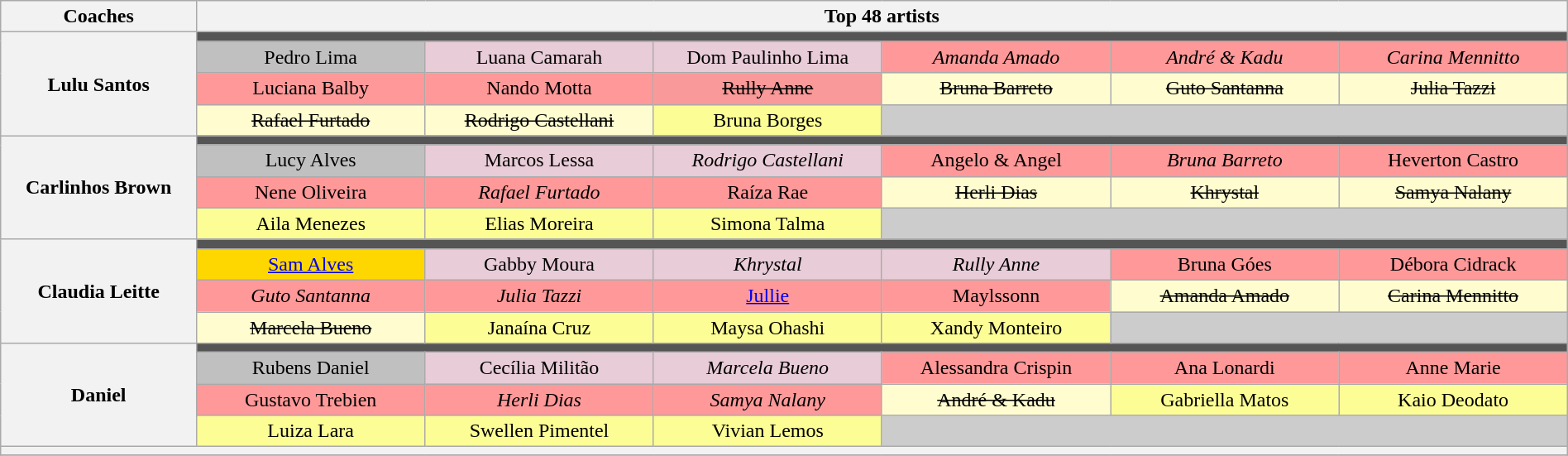<table class="wikitable" style="text-align:center; width:100%;">
<tr>
<th scope="col" width="12%">Coaches</th>
<th scope="col" width="85%" colspan=6>Top 48 artists</th>
</tr>
<tr>
<th rowspan=4>Lulu Santos</th>
<td colspan=6  bgcolor=555555></td>
</tr>
<tr>
<td width="14%" bgcolor="C0C0C0">Pedro Lima</td>
<td width="14%" bgcolor="E8CCD7">Luana Camarah</td>
<td width="14%" bgcolor="E8CCD7">Dom Paulinho Lima</td>
<td width="14%" bgcolor="FF9999"><em>Amanda Amado</em></td>
<td width="14%" bgcolor="FF9999"><em>André & Kadu</em></td>
<td width="14%" bgcolor="FF9999"><em>Carina Mennitto</em></td>
</tr>
<tr>
<td bgcolor="FF9999">Luciana Balby</td>
<td bgcolor="FF9999">Nando Motta</td>
<td bgcolor="F99999"><s>Rully Anne</s></td>
<td bgcolor="FFFDD0"><s>Bruna Barreto</s></td>
<td bgcolor="FFFDD0"><s>Guto Santanna</s></td>
<td bgcolor="FFFDD0"><s>Julia Tazzi</s></td>
</tr>
<tr>
<td bgcolor="FFFDD0"><s>Rafael Furtado</s></td>
<td bgcolor="FFFDD0"><s>Rodrigo Castellani</s></td>
<td bgcolor="FDFD96">Bruna Borges</td>
<td bgcolor="CCCCCC" colspan=3></td>
</tr>
<tr>
<th rowspan=4>Carlinhos Brown</th>
<td colspan=6  bgcolor=555555></td>
</tr>
<tr>
<td bgcolor="C0C0C0">Lucy Alves</td>
<td bgcolor="E8CCD7">Marcos Lessa</td>
<td bgcolor="E8CCD7"><em>Rodrigo Castellani</em></td>
<td bgcolor="FF9999">Angelo & Angel</td>
<td bgcolor="FF9999"><em>Bruna Barreto</em></td>
<td bgcolor="FF9999">Heverton Castro</td>
</tr>
<tr>
<td bgcolor="FF9999">Nene Oliveira</td>
<td bgcolor="FF9999"><em>Rafael Furtado</em></td>
<td bgcolor="FF9999">Raíza Rae</td>
<td bgcolor="FFFDD0"><s>Herli Dias</s></td>
<td bgcolor="FFFDD0"><s>Khrystal</s></td>
<td bgcolor="FFFDD0"><s>Samya Nalany</s></td>
</tr>
<tr>
<td bgcolor="FDFD96">Aila Menezes</td>
<td bgcolor="FDFD96">Elias Moreira</td>
<td bgcolor="FDFD96">Simona Talma</td>
<td bgcolor="CCCCCC" colspan=3></td>
</tr>
<tr>
<th rowspan=4>Claudia Leitte</th>
<td colspan=6  bgcolor=555555></td>
</tr>
<tr>
<td bgcolor="FFD700"><a href='#'>Sam Alves</a></td>
<td bgcolor="E8CCD7">Gabby Moura</td>
<td bgcolor="E8CCD7"><em>Khrystal</em></td>
<td bgcolor="E8CCD7"><em>Rully Anne</em></td>
<td bgcolor="FF9999">Bruna Góes</td>
<td bgcolor="FF9999">Débora Cidrack</td>
</tr>
<tr>
<td bgcolor="FF9999"><em>Guto Santanna</em></td>
<td bgcolor="FF9999"><em>Julia Tazzi</em></td>
<td bgcolor="FF9999"><a href='#'>Jullie</a></td>
<td bgcolor="FF9999">Maylssonn</td>
<td bgcolor="FFFDD0"><s>Amanda Amado</s></td>
<td bgcolor="FFFDD0"><s>Carina Mennitto</s></td>
</tr>
<tr>
<td bgcolor="FFFDD0"><s>Marcela Bueno</s></td>
<td bgcolor="FDFD96">Janaína Cruz</td>
<td bgcolor="FDFD96">Maysa Ohashi</td>
<td bgcolor="FDFD96">Xandy Monteiro</td>
<td bgcolor="CCCCCC" colspan=2></td>
</tr>
<tr>
<th rowspan=4>Daniel</th>
<td colspan=6  bgcolor=555555></td>
</tr>
<tr>
<td bgcolor="C0C0C0">Rubens Daniel</td>
<td bgcolor="E8CCD7">Cecília Militão</td>
<td bgcolor="E8CCD7"><em>Marcela Bueno</em></td>
<td bgcolor="FF9999">Alessandra Crispin</td>
<td bgcolor="FF9999">Ana Lonardi</td>
<td bgcolor="FF9999">Anne Marie</td>
</tr>
<tr>
<td bgcolor="FF9999">Gustavo Trebien</td>
<td bgcolor="FF9999"><em>Herli Dias</em></td>
<td bgcolor="FF9999"><em>Samya Nalany</em></td>
<td bgcolor="FFFDD0"><s>André & Kadu</s></td>
<td bgcolor="FDFD96">Gabriella Matos</td>
<td bgcolor="FDFD96">Kaio Deodato</td>
</tr>
<tr>
<td bgcolor="FDFD96">Luiza Lara</td>
<td bgcolor="FDFD96">Swellen Pimentel</td>
<td bgcolor="FDFD96">Vivian Lemos</td>
<td bgcolor="CCCCCC" colspan=3></td>
</tr>
<tr>
<th style="font-size:90%; line-height:12px;" colspan=7></th>
</tr>
<tr>
</tr>
</table>
